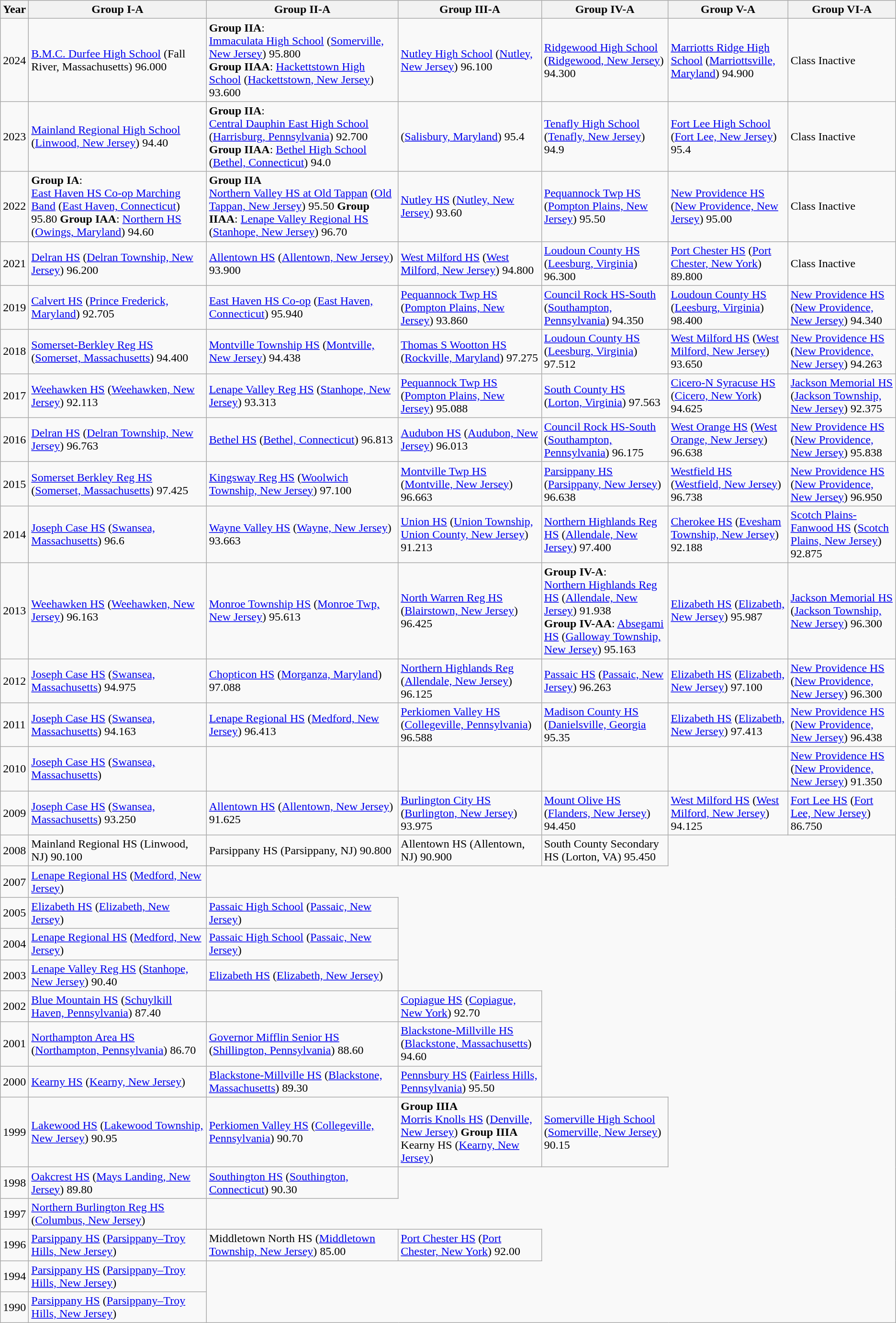<table class="wikitable">
<tr>
<th>Year</th>
<th>Group I-A</th>
<th>Group II-A</th>
<th>Group III-A</th>
<th>Group IV-A</th>
<th>Group V-A</th>
<th>Group VI-A</th>
</tr>
<tr>
<td>2024</td>
<td><a href='#'>B.M.C. Durfee High School</a> (Fall River, Massachusetts) 96.000</td>
<td><strong>Group IIA</strong>:<br><a href='#'>Immaculata High School</a> (<a href='#'>Somerville, New Jersey</a>) 95.800<br><strong>Group IIAA</strong>: <a href='#'>Hackettstown High School</a> (<a href='#'>Hackettstown, New Jersey</a>) 93.600</td>
<td><a href='#'>Nutley High School</a> (<a href='#'>Nutley, New Jersey</a>) 96.100</td>
<td><a href='#'>Ridgewood High School</a> (<a href='#'>Ridgewood, New Jersey</a>) 94.300</td>
<td><a href='#'>Marriotts Ridge High School</a> (<a href='#'>Marriottsville, Maryland</a>) 94.900</td>
<td>Class Inactive</td>
</tr>
<tr>
<td>2023</td>
<td><a href='#'>Mainland Regional High School</a> (<a href='#'>Linwood, New Jersey</a>) 94.40</td>
<td><strong>Group IIA</strong>:<br><a href='#'>Central Dauphin East High School</a> (<a href='#'>Harrisburg, Pennsylvania</a>) 92.700<br><strong>Group IIAA</strong>:
<a href='#'>Bethel High School</a> (<a href='#'>Bethel, Connecticut</a>) 94.0</td>
<td> (<a href='#'>Salisbury, Maryland</a>) 95.4</td>
<td><a href='#'>Tenafly High School</a> (<a href='#'>Tenafly, New Jersey</a>) 94.9</td>
<td><a href='#'>Fort Lee High School</a> (<a href='#'>Fort Lee, New Jersey</a>) 95.4</td>
<td>Class Inactive</td>
</tr>
<tr>
<td>2022</td>
<td><strong>Group IA</strong>:<br><a href='#'>East Haven HS Co-op Marching Band</a> (<a href='#'>East Haven, Connecticut</a>) 95.80
<strong>Group IAA</strong>:
<a href='#'>Northern HS</a> (<a href='#'>Owings, Maryland</a>) 94.60</td>
<td><strong>Group IIA</strong><br><a href='#'>Northern Valley HS at Old Tappan</a> (<a href='#'>Old Tappan, New Jersey</a>) 95.50
<strong>Group IIAA</strong>:
<a href='#'>Lenape Valley Regional HS</a> (<a href='#'>Stanhope, New Jersey</a>) 96.70</td>
<td><a href='#'>Nutley HS</a> (<a href='#'>Nutley, New Jersey</a>) 93.60</td>
<td><a href='#'>Pequannock Twp HS</a> (<a href='#'>Pompton Plains, New Jersey</a>) 95.50</td>
<td><a href='#'>New Providence HS</a> (<a href='#'>New Providence, New Jersey</a>) 95.00</td>
<td>Class Inactive</td>
</tr>
<tr>
<td>2021</td>
<td><a href='#'>Delran HS</a> (<a href='#'>Delran Township, New Jersey</a>) 96.200</td>
<td><a href='#'>Allentown HS</a> (<a href='#'>Allentown, New Jersey</a>) 93.900</td>
<td><a href='#'>West Milford HS</a> (<a href='#'>West Milford, New Jersey</a>) 94.800</td>
<td><a href='#'>Loudoun County HS</a> (<a href='#'>Leesburg, Virginia</a>) 96.300</td>
<td><a href='#'>Port Chester HS</a> (<a href='#'>Port Chester, New York</a>) 89.800</td>
<td>Class Inactive</td>
</tr>
<tr>
<td>2019</td>
<td><a href='#'>Calvert HS</a> (<a href='#'>Prince Frederick, Maryland</a>) 92.705</td>
<td><a href='#'>East Haven HS Co-op</a> (<a href='#'>East Haven, Connecticut</a>) 95.940</td>
<td><a href='#'>Pequannock Twp HS</a> (<a href='#'>Pompton Plains, New Jersey</a>) 93.860</td>
<td><a href='#'>Council Rock HS-South</a> (<a href='#'>Southampton, Pennsylvania</a>) 94.350</td>
<td><a href='#'>Loudoun County HS</a> (<a href='#'>Leesburg, Virginia</a>) 98.400</td>
<td><a href='#'>New Providence HS</a> (<a href='#'>New Providence, New Jersey</a>) 94.340</td>
</tr>
<tr>
<td>2018</td>
<td><a href='#'>Somerset-Berkley Reg HS</a> (<a href='#'>Somerset, Massachusetts</a>) 94.400</td>
<td><a href='#'>Montville Township HS</a> (<a href='#'>Montville, New Jersey</a>) 94.438</td>
<td><a href='#'>Thomas S Wootton HS</a> (<a href='#'>Rockville, Maryland</a>) 97.275</td>
<td><a href='#'>Loudoun County HS</a> (<a href='#'>Leesburg, Virginia</a>) 97.512</td>
<td><a href='#'>West Milford HS</a> (<a href='#'>West Milford, New Jersey</a>) 93.650</td>
<td><a href='#'>New Providence HS</a> (<a href='#'>New Providence, New Jersey</a>) 94.263</td>
</tr>
<tr>
<td>2017</td>
<td><a href='#'>Weehawken HS</a> (<a href='#'>Weehawken, New Jersey</a>) 92.113</td>
<td><a href='#'>Lenape Valley Reg HS</a> (<a href='#'>Stanhope, New Jersey</a>) 93.313</td>
<td><a href='#'>Pequannock Twp HS</a> (<a href='#'>Pompton Plains, New Jersey</a>) 95.088</td>
<td><a href='#'>South County HS</a> (<a href='#'>Lorton, Virginia</a>) 97.563</td>
<td><a href='#'>Cicero-N Syracuse HS</a> (<a href='#'>Cicero, New York</a>) 94.625</td>
<td><a href='#'>Jackson Memorial HS</a> (<a href='#'>Jackson Township, New Jersey</a>) 92.375</td>
</tr>
<tr>
<td>2016</td>
<td><a href='#'>Delran HS</a> (<a href='#'>Delran Township, New Jersey</a>) 96.763</td>
<td><a href='#'>Bethel HS</a> (<a href='#'>Bethel, Connecticut</a>) 96.813</td>
<td><a href='#'>Audubon HS</a> (<a href='#'>Audubon, New Jersey</a>) 96.013</td>
<td><a href='#'>Council Rock HS-South</a> (<a href='#'>Southampton, Pennsylvania</a>) 96.175</td>
<td><a href='#'>West Orange HS</a> (<a href='#'>West Orange, New Jersey</a>) 96.638</td>
<td><a href='#'>New Providence HS</a> (<a href='#'>New Providence, New Jersey</a>) 95.838</td>
</tr>
<tr>
<td>2015</td>
<td><a href='#'>Somerset Berkley Reg HS</a> (<a href='#'>Somerset, Massachusetts</a>) 97.425</td>
<td><a href='#'>Kingsway Reg HS</a> (<a href='#'>Woolwich Township, New Jersey</a>) 97.100</td>
<td><a href='#'>Montville Twp HS</a> (<a href='#'>Montville, New Jersey</a>) 96.663</td>
<td><a href='#'>Parsippany HS</a> (<a href='#'>Parsippany, New Jersey</a>) 96.638</td>
<td><a href='#'>Westfield HS</a> (<a href='#'>Westfield, New Jersey</a>) 96.738</td>
<td><a href='#'>New Providence HS</a> (<a href='#'>New Providence, New Jersey</a>) 96.950</td>
</tr>
<tr>
<td>2014</td>
<td><a href='#'>Joseph Case HS</a> (<a href='#'>Swansea, Massachusetts</a>) 96.6</td>
<td><a href='#'>Wayne Valley HS</a> (<a href='#'>Wayne, New Jersey</a>) 93.663</td>
<td><a href='#'>Union HS</a> (<a href='#'>Union Township, Union County, New Jersey</a>) 91.213</td>
<td><a href='#'>Northern Highlands Reg HS</a> (<a href='#'>Allendale, New Jersey</a>) 97.400</td>
<td><a href='#'>Cherokee HS</a> (<a href='#'>Evesham Township, New Jersey</a>) 92.188</td>
<td><a href='#'>Scotch Plains-Fanwood HS</a> (<a href='#'>Scotch Plains, New Jersey</a>) 92.875</td>
</tr>
<tr>
<td>2013</td>
<td><a href='#'>Weehawken HS</a> (<a href='#'>Weehawken, New Jersey</a>) 96.163</td>
<td><a href='#'>Monroe Township HS</a> (<a href='#'>Monroe Twp, New Jersey</a>) 95.613</td>
<td><a href='#'>North Warren Reg HS</a> (<a href='#'>Blairstown, New Jersey</a>) 96.425</td>
<td><strong>Group IV-A</strong>:<br><a href='#'>Northern Highlands Reg HS</a> (<a href='#'>Allendale, New Jersey</a>) 91.938<br><strong>Group IV-AA</strong>:
<a href='#'>Absegami HS</a> (<a href='#'>Galloway Township, New Jersey</a>) 95.163</td>
<td><a href='#'>Elizabeth HS</a> (<a href='#'>Elizabeth, New Jersey</a>) 95.987</td>
<td><a href='#'>Jackson Memorial HS</a> (<a href='#'>Jackson Township, New Jersey</a>) 96.300</td>
</tr>
<tr>
<td>2012</td>
<td><a href='#'>Joseph Case HS</a> (<a href='#'>Swansea, Massachusetts</a>) 94.975</td>
<td><a href='#'>Chopticon HS</a> (<a href='#'>Morganza, Maryland</a>) 97.088</td>
<td><a href='#'>Northern Highlands Reg</a> (<a href='#'>Allendale, New Jersey</a>) 96.125</td>
<td><a href='#'>Passaic HS</a> (<a href='#'>Passaic, New Jersey</a>) 96.263</td>
<td><a href='#'>Elizabeth HS</a> (<a href='#'>Elizabeth, New Jersey</a>) 97.100</td>
<td><a href='#'>New Providence HS</a> (<a href='#'>New Providence, New Jersey</a>) 96.300</td>
</tr>
<tr>
<td>2011</td>
<td><a href='#'>Joseph Case HS</a> (<a href='#'>Swansea, Massachusetts</a>) 94.163</td>
<td><a href='#'>Lenape Regional HS</a> (<a href='#'>Medford, New Jersey</a>) 96.413</td>
<td><a href='#'>Perkiomen Valley HS</a> (<a href='#'>Collegeville, Pennsylvania</a>) 96.588</td>
<td><a href='#'>Madison County HS</a> (<a href='#'>Danielsville, Georgia</a> 95.35</td>
<td><a href='#'>Elizabeth HS</a> (<a href='#'>Elizabeth, New Jersey</a>) 97.413</td>
<td><a href='#'>New Providence HS</a> (<a href='#'>New Providence, New Jersey</a>) 96.438</td>
</tr>
<tr>
<td>2010</td>
<td><a href='#'>Joseph Case HS</a> (<a href='#'>Swansea, Massachusetts</a>)</td>
<td></td>
<td></td>
<td></td>
<td></td>
<td><a href='#'>New Providence HS</a> (<a href='#'>New Providence, New Jersey</a>) 91.350</td>
</tr>
<tr>
<td>2009</td>
<td><a href='#'>Joseph Case HS</a> (<a href='#'>Swansea, Massachusetts</a>) 93.250</td>
<td><a href='#'>Allentown HS</a> (<a href='#'>Allentown, New Jersey</a>) 91.625</td>
<td><a href='#'>Burlington City HS</a> (<a href='#'>Burlington, New Jersey</a>) 93.975</td>
<td><a href='#'>Mount Olive HS</a> (<a href='#'>Flanders, New Jersey</a>) 94.450</td>
<td><a href='#'>West Milford HS</a> (<a href='#'>West Milford, New Jersey</a>) 94.125</td>
<td><a href='#'>Fort Lee HS</a> (<a href='#'>Fort Lee, New Jersey</a>) 86.750</td>
</tr>
<tr>
<td>2008</td>
<td>Mainland Regional HS (Linwood, NJ) 90.100</td>
<td>Parsippany HS (Parsippany, NJ) 90.800</td>
<td>Allentown HS (Allentown, NJ) 90.900</td>
<td>South County Secondary HS (Lorton, VA) 95.450</td>
</tr>
<tr>
<td>2007</td>
<td><a href='#'>Lenape Regional HS</a> (<a href='#'>Medford, New Jersey</a>)</td>
</tr>
<tr>
<td>2005</td>
<td><a href='#'>Elizabeth HS</a> (<a href='#'>Elizabeth, New Jersey</a>)</td>
<td><a href='#'>Passaic High School</a> (<a href='#'>Passaic, New Jersey</a>)</td>
</tr>
<tr>
<td>2004</td>
<td><a href='#'>Lenape Regional HS</a> (<a href='#'>Medford, New Jersey</a>)</td>
<td><a href='#'>Passaic High School</a> (<a href='#'>Passaic, New Jersey</a>)</td>
</tr>
<tr>
<td>2003</td>
<td><a href='#'>Lenape Valley Reg HS</a> (<a href='#'>Stanhope, New Jersey</a>) 90.40</td>
<td><a href='#'>Elizabeth HS</a> (<a href='#'>Elizabeth, New Jersey</a>)</td>
</tr>
<tr>
<td>2002</td>
<td><a href='#'>Blue Mountain HS</a> (<a href='#'>Schuylkill Haven, Pennsylvania</a>) 87.40</td>
<td></td>
<td><a href='#'>Copiague HS</a> (<a href='#'>Copiague, New York</a>) 92.70</td>
</tr>
<tr>
<td>2001</td>
<td><a href='#'>Northampton Area HS</a> (<a href='#'>Northampton, Pennsylvania</a>) 86.70</td>
<td><a href='#'>Governor Mifflin Senior HS</a> (<a href='#'>Shillington, Pennsylvania</a>) 88.60</td>
<td><a href='#'>Blackstone-Millville HS</a> (<a href='#'>Blackstone, Massachusetts</a>) 94.60</td>
</tr>
<tr>
<td>2000</td>
<td><a href='#'>Kearny HS</a> (<a href='#'>Kearny, New Jersey</a>)</td>
<td><a href='#'>Blackstone-Millville HS</a> (<a href='#'>Blackstone, Massachusetts</a>) 89.30</td>
<td><a href='#'>Pennsbury HS</a> (<a href='#'>Fairless Hills, Pennsylvania</a>) 95.50</td>
</tr>
<tr>
<td>1999</td>
<td><a href='#'>Lakewood HS</a> (<a href='#'>Lakewood Township, New Jersey</a>) 90.95</td>
<td><a href='#'>Perkiomen Valley HS</a> (<a href='#'>Collegeville, Pennsylvania</a>) 90.70</td>
<td><strong>Group IIIA</strong><br><a href='#'>Morris Knolls HS</a> (<a href='#'>Denville, New Jersey</a>)
<strong>Group IIIA</strong>
Kearny HS (<a href='#'>Kearny, New Jersey</a>)</td>
<td><a href='#'>Somerville High School</a> (<a href='#'>Somerville, New Jersey</a>) 90.15</td>
</tr>
<tr>
<td>1998</td>
<td><a href='#'>Oakcrest HS</a> (<a href='#'>Mays Landing, New Jersey</a>) 89.80</td>
<td><a href='#'>Southington HS</a> (<a href='#'>Southington, Connecticut</a>) 90.30</td>
</tr>
<tr>
<td>1997</td>
<td><a href='#'>Northern Burlington Reg HS</a> (<a href='#'>Columbus, New Jersey</a>)</td>
</tr>
<tr>
<td>1996</td>
<td><a href='#'>Parsippany HS</a> (<a href='#'>Parsippany–Troy Hills, New Jersey</a>)</td>
<td>Middletown North HS (<a href='#'>Middletown Township, New Jersey</a>) 85.00</td>
<td><a href='#'>Port Chester HS</a> (<a href='#'>Port Chester, New York</a>) 92.00</td>
</tr>
<tr>
<td>1994</td>
<td><a href='#'>Parsippany HS</a> (<a href='#'>Parsippany–Troy Hills, New Jersey</a>)</td>
</tr>
<tr>
<td>1990</td>
<td><a href='#'>Parsippany HS</a> (<a href='#'>Parsippany–Troy Hills, New Jersey</a>)</td>
</tr>
</table>
